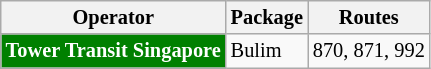<table class="wikitable" style="font-size:85%; text-align: left">
<tr>
<th>Operator</th>
<th>Package</th>
<th>Routes</th>
</tr>
<tr>
<td style="background-color:#008000; color: white"><strong>Tower Transit Singapore</strong></td>
<td>Bulim</td>
<td>870, 871, 992</td>
</tr>
</table>
